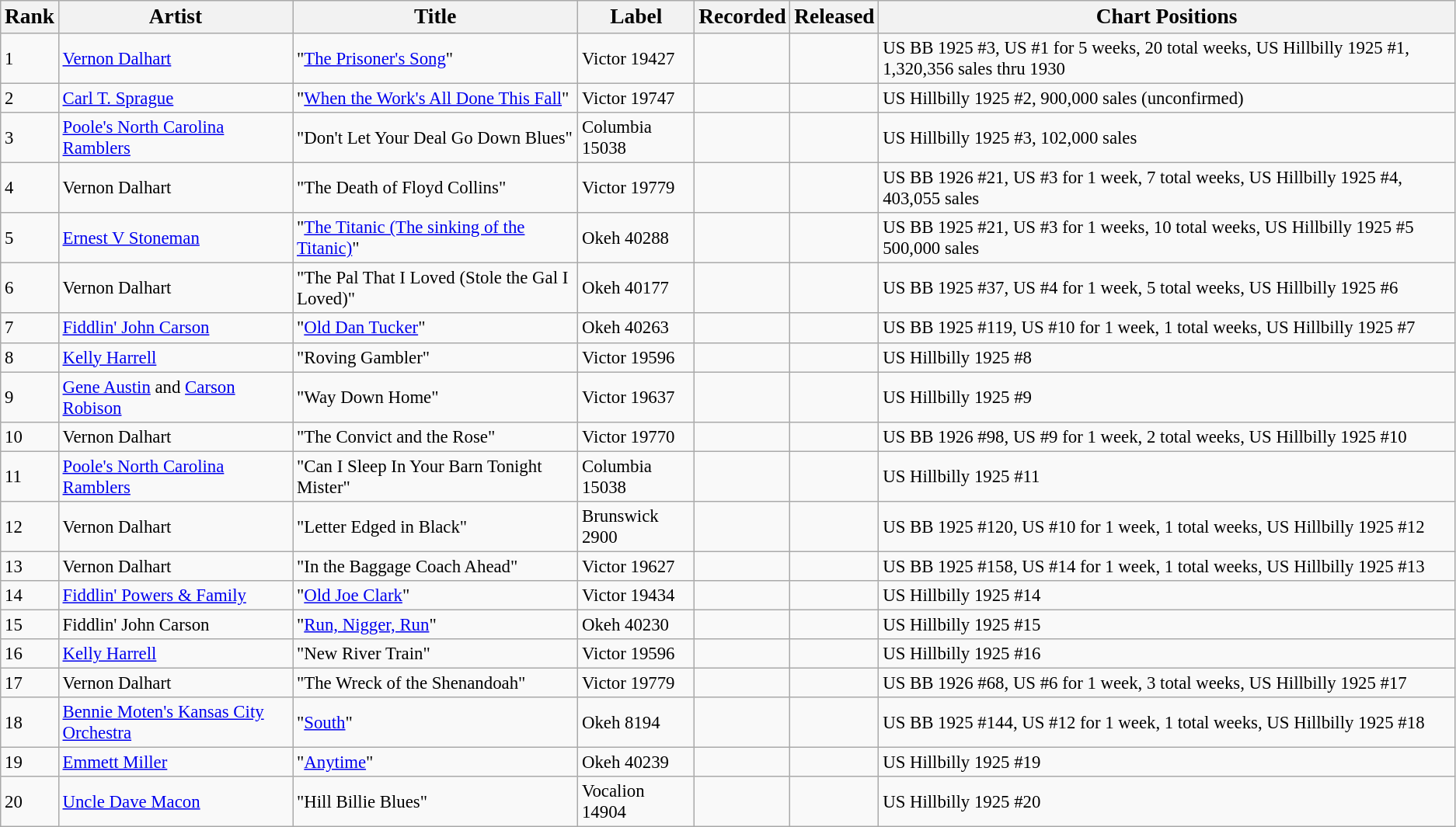<table class="wikitable" style="font-size:95%;">
<tr>
<th><big>Rank</big></th>
<th><big>Artist</big></th>
<th><big>Title</big></th>
<th><big>Label</big></th>
<th><big>Recorded</big></th>
<th><big>Released</big></th>
<th><big>Chart Positions</big></th>
</tr>
<tr>
<td>1</td>
<td><a href='#'>Vernon Dalhart</a></td>
<td>"<a href='#'>The Prisoner's Song</a>"</td>
<td>Victor 19427</td>
<td></td>
<td></td>
<td>US BB 1925 #3, US #1 for 5 weeks, 20 total weeks, US Hillbilly 1925 #1, 1,320,356 sales thru 1930</td>
</tr>
<tr>
<td>2</td>
<td><a href='#'>Carl T. Sprague</a></td>
<td>"<a href='#'>When the Work's All Done This Fall</a>"</td>
<td>Victor 19747</td>
<td></td>
<td></td>
<td>US Hillbilly 1925 #2, 900,000 sales (unconfirmed)</td>
</tr>
<tr>
<td>3</td>
<td><a href='#'>Poole's North Carolina Ramblers</a></td>
<td>"Don't Let Your Deal Go Down Blues"</td>
<td>Columbia 15038</td>
<td></td>
<td></td>
<td>US Hillbilly 1925 #3, 102,000 sales</td>
</tr>
<tr>
<td>4</td>
<td>Vernon Dalhart</td>
<td>"The Death of Floyd Collins"</td>
<td>Victor 19779</td>
<td></td>
<td></td>
<td>US BB 1926 #21, US #3 for 1 week, 7 total weeks, US Hillbilly 1925 #4, 403,055 sales</td>
</tr>
<tr>
<td>5</td>
<td><a href='#'>Ernest V Stoneman</a></td>
<td>"<a href='#'>The Titanic (The sinking of the Titanic)</a>"</td>
<td>Okeh 40288</td>
<td></td>
<td></td>
<td>US BB 1925 #21, US #3 for 1 weeks, 10 total weeks, US Hillbilly 1925 #5 500,000 sales</td>
</tr>
<tr>
<td>6</td>
<td>Vernon Dalhart</td>
<td>"The Pal That I Loved (Stole the Gal I Loved)"</td>
<td>Okeh 40177</td>
<td></td>
<td></td>
<td>US BB 1925 #37, US #4 for 1 week, 5 total weeks, US Hillbilly 1925 #6</td>
</tr>
<tr>
<td>7</td>
<td><a href='#'>Fiddlin' John Carson</a></td>
<td>"<a href='#'>Old Dan Tucker</a>"</td>
<td>Okeh 40263</td>
<td></td>
<td></td>
<td>US BB 1925 #119, US #10 for 1 week, 1 total weeks, US Hillbilly 1925 #7</td>
</tr>
<tr>
<td>8</td>
<td><a href='#'>Kelly Harrell</a></td>
<td>"Roving Gambler"</td>
<td>Victor 19596</td>
<td></td>
<td></td>
<td>US Hillbilly 1925 #8</td>
</tr>
<tr>
<td>9</td>
<td><a href='#'>Gene Austin</a> and <a href='#'>Carson Robison</a></td>
<td>"Way Down Home"</td>
<td>Victor 19637</td>
<td></td>
<td></td>
<td>US Hillbilly 1925 #9</td>
</tr>
<tr>
<td>10</td>
<td>Vernon Dalhart</td>
<td>"The Convict and the Rose"</td>
<td>Victor 19770</td>
<td></td>
<td></td>
<td>US BB 1926 #98, US #9 for 1 week, 2 total weeks, US Hillbilly 1925 #10</td>
</tr>
<tr>
<td>11</td>
<td><a href='#'>Poole's North Carolina Ramblers</a></td>
<td>"Can I Sleep In Your Barn Tonight Mister"</td>
<td>Columbia 15038</td>
<td></td>
<td></td>
<td>US Hillbilly 1925 #11</td>
</tr>
<tr>
<td>12</td>
<td>Vernon Dalhart</td>
<td>"Letter Edged in Black"</td>
<td>Brunswick 2900</td>
<td></td>
<td></td>
<td>US BB 1925 #120, US #10 for 1 week, 1 total weeks, US Hillbilly 1925 #12</td>
</tr>
<tr>
<td>13</td>
<td>Vernon Dalhart</td>
<td>"In the Baggage Coach Ahead"</td>
<td>Victor 19627</td>
<td></td>
<td></td>
<td>US BB 1925 #158, US #14 for 1 week, 1 total weeks, US Hillbilly 1925 #13</td>
</tr>
<tr>
<td>14</td>
<td><a href='#'>Fiddlin' Powers & Family</a></td>
<td>"<a href='#'>Old Joe Clark</a>"</td>
<td>Victor 19434</td>
<td></td>
<td></td>
<td>US Hillbilly 1925 #14</td>
</tr>
<tr>
<td>15</td>
<td>Fiddlin' John Carson</td>
<td>"<a href='#'>Run, Nigger, Run</a>"</td>
<td>Okeh 40230</td>
<td></td>
<td></td>
<td>US Hillbilly 1925 #15</td>
</tr>
<tr>
<td>16</td>
<td><a href='#'>Kelly Harrell</a></td>
<td>"New River Train"</td>
<td>Victor 19596</td>
<td></td>
<td></td>
<td>US Hillbilly 1925 #16</td>
</tr>
<tr>
<td>17</td>
<td>Vernon Dalhart</td>
<td>"The Wreck of the Shenandoah"</td>
<td>Victor 19779</td>
<td></td>
<td></td>
<td>US BB 1926 #68, US #6 for 1 week, 3 total weeks, US Hillbilly 1925 #17</td>
</tr>
<tr>
<td>18</td>
<td><a href='#'>Bennie Moten's Kansas City Orchestra</a></td>
<td>"<a href='#'>South</a>"</td>
<td>Okeh 8194</td>
<td></td>
<td></td>
<td>US BB 1925 #144, US #12 for 1 week, 1 total weeks, US Hillbilly 1925 #18</td>
</tr>
<tr>
<td>19</td>
<td><a href='#'>Emmett Miller</a></td>
<td>"<a href='#'>Anytime</a>"</td>
<td>Okeh 40239</td>
<td></td>
<td></td>
<td>US Hillbilly 1925 #19</td>
</tr>
<tr>
<td>20</td>
<td><a href='#'>Uncle Dave Macon</a></td>
<td>"Hill Billie Blues"</td>
<td>Vocalion 14904</td>
<td></td>
<td></td>
<td>US Hillbilly 1925 #20</td>
</tr>
</table>
